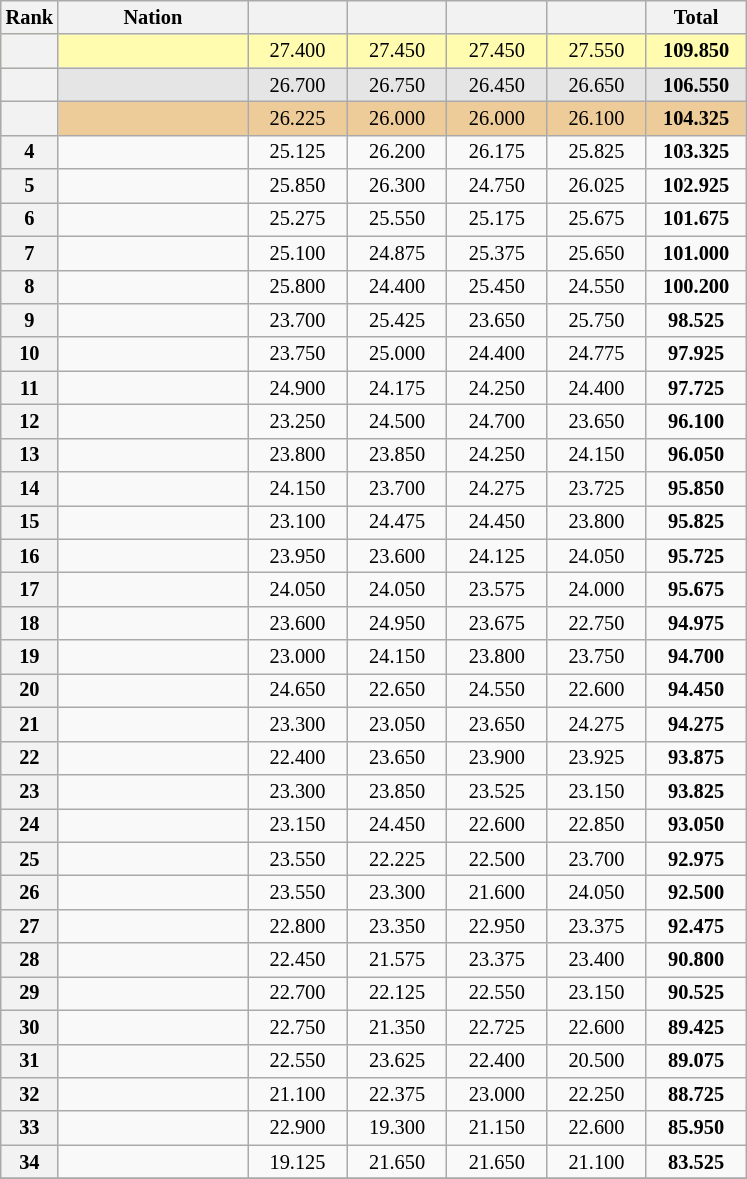<table class="wikitable sortable" style="text-align:center; font-size:85%">
<tr>
<th scope="col" style="width:20px;">Rank</th>
<th ! scope="col" style="width:120px;">Nation</th>
<th ! scope="col" style="width:60px;"></th>
<th ! scope="col" style="width:60px;"></th>
<th ! scope="col" style="width:60px;"></th>
<th ! scope="col" style="width:60px;"></th>
<th ! scope="col" style="width:60px;">Total</th>
</tr>
<tr bgcolor=fffcaf>
<th scope=row></th>
<td align=left></td>
<td>27.400</td>
<td>27.450</td>
<td>27.450</td>
<td>27.550</td>
<td><strong>109.850</strong></td>
</tr>
<tr bgcolor=e5e5e5>
<th scope=row></th>
<td align=left></td>
<td>26.700</td>
<td>26.750</td>
<td>26.450</td>
<td>26.650</td>
<td><strong>106.550</strong></td>
</tr>
<tr bgcolor=eecc99>
<th scope=row></th>
<td align=left></td>
<td>26.225</td>
<td>26.000</td>
<td>26.000</td>
<td>26.100</td>
<td><strong>104.325</strong></td>
</tr>
<tr>
<th scope=row>4</th>
<td align=left></td>
<td>25.125</td>
<td>26.200</td>
<td>26.175</td>
<td>25.825</td>
<td><strong>103.325</strong></td>
</tr>
<tr>
<th scope=row>5</th>
<td align=left></td>
<td>25.850</td>
<td>26.300</td>
<td>24.750</td>
<td>26.025</td>
<td><strong>102.925</strong></td>
</tr>
<tr>
<th scope=row>6</th>
<td align=left></td>
<td>25.275</td>
<td>25.550</td>
<td>25.175</td>
<td>25.675</td>
<td><strong>101.675</strong></td>
</tr>
<tr>
<th scope=row>7</th>
<td align=left></td>
<td>25.100</td>
<td>24.875</td>
<td>25.375</td>
<td>25.650</td>
<td><strong>101.000</strong></td>
</tr>
<tr>
<th scope=row>8</th>
<td align=left></td>
<td>25.800</td>
<td>24.400</td>
<td>25.450</td>
<td>24.550</td>
<td><strong>100.200</strong></td>
</tr>
<tr>
<th scope=row>9</th>
<td align=left></td>
<td>23.700</td>
<td>25.425</td>
<td>23.650</td>
<td>25.750</td>
<td><strong>98.525</strong></td>
</tr>
<tr>
<th scope=row>10</th>
<td align=left></td>
<td>23.750</td>
<td>25.000</td>
<td>24.400</td>
<td>24.775</td>
<td><strong>97.925</strong></td>
</tr>
<tr>
<th scope=row>11</th>
<td align=left></td>
<td>24.900</td>
<td>24.175</td>
<td>24.250</td>
<td>24.400</td>
<td><strong>97.725</strong></td>
</tr>
<tr>
<th scope=row>12</th>
<td align=left></td>
<td>23.250</td>
<td>24.500</td>
<td>24.700</td>
<td>23.650</td>
<td><strong>96.100</strong></td>
</tr>
<tr>
<th scope=row>13</th>
<td align=left></td>
<td>23.800</td>
<td>23.850</td>
<td>24.250</td>
<td>24.150</td>
<td><strong>96.050</strong></td>
</tr>
<tr>
<th scope=row>14</th>
<td align=left></td>
<td>24.150</td>
<td>23.700</td>
<td>24.275</td>
<td>23.725</td>
<td><strong>95.850</strong></td>
</tr>
<tr>
<th scope=row>15</th>
<td align=left></td>
<td>23.100</td>
<td>24.475</td>
<td>24.450</td>
<td>23.800</td>
<td><strong>95.825</strong></td>
</tr>
<tr>
<th scope=row>16</th>
<td align=left></td>
<td>23.950</td>
<td>23.600</td>
<td>24.125</td>
<td>24.050</td>
<td><strong>95.725</strong></td>
</tr>
<tr>
<th scope=row>17</th>
<td align=left></td>
<td>24.050</td>
<td>24.050</td>
<td>23.575</td>
<td>24.000</td>
<td><strong>95.675</strong></td>
</tr>
<tr>
<th scope=row>18</th>
<td align=left></td>
<td>23.600</td>
<td>24.950</td>
<td>23.675</td>
<td>22.750</td>
<td><strong>94.975</strong></td>
</tr>
<tr>
<th scope=row>19</th>
<td align=left></td>
<td>23.000</td>
<td>24.150</td>
<td>23.800</td>
<td>23.750</td>
<td><strong>94.700</strong></td>
</tr>
<tr>
<th scope=row>20</th>
<td align=left></td>
<td>24.650</td>
<td>22.650</td>
<td>24.550</td>
<td>22.600</td>
<td><strong>94.450</strong></td>
</tr>
<tr>
<th scope=row>21</th>
<td align=left></td>
<td>23.300</td>
<td>23.050</td>
<td>23.650</td>
<td>24.275</td>
<td><strong>94.275</strong></td>
</tr>
<tr>
<th scope=row>22</th>
<td align=left></td>
<td>22.400</td>
<td>23.650</td>
<td>23.900</td>
<td>23.925</td>
<td><strong>93.875</strong></td>
</tr>
<tr>
<th scope=row>23</th>
<td align=left></td>
<td>23.300</td>
<td>23.850</td>
<td>23.525</td>
<td>23.150</td>
<td><strong>93.825</strong></td>
</tr>
<tr>
<th scope=row>24</th>
<td align=left></td>
<td>23.150</td>
<td>24.450</td>
<td>22.600</td>
<td>22.850</td>
<td><strong>93.050</strong></td>
</tr>
<tr>
<th scope=row>25</th>
<td align=left></td>
<td>23.550</td>
<td>22.225</td>
<td>22.500</td>
<td>23.700</td>
<td><strong>92.975</strong></td>
</tr>
<tr>
<th scope=row>26</th>
<td align=left></td>
<td>23.550</td>
<td>23.300</td>
<td>21.600</td>
<td>24.050</td>
<td><strong>92.500</strong></td>
</tr>
<tr>
<th scope=row>27</th>
<td align=left></td>
<td>22.800</td>
<td>23.350</td>
<td>22.950</td>
<td>23.375</td>
<td><strong>92.475</strong></td>
</tr>
<tr>
<th scope=row>28</th>
<td align=left></td>
<td>22.450</td>
<td>21.575</td>
<td>23.375</td>
<td>23.400</td>
<td><strong>90.800</strong></td>
</tr>
<tr>
<th scope=row>29</th>
<td align=left></td>
<td>22.700</td>
<td>22.125</td>
<td>22.550</td>
<td>23.150</td>
<td><strong>90.525</strong></td>
</tr>
<tr>
<th scope=row>30</th>
<td align=left></td>
<td>22.750</td>
<td>21.350</td>
<td>22.725</td>
<td>22.600</td>
<td><strong>89.425</strong></td>
</tr>
<tr>
<th scope=row>31</th>
<td align=left></td>
<td>22.550</td>
<td>23.625</td>
<td>22.400</td>
<td>20.500</td>
<td><strong>89.075</strong></td>
</tr>
<tr>
<th scope=row>32</th>
<td align=left></td>
<td>21.100</td>
<td>22.375</td>
<td>23.000</td>
<td>22.250</td>
<td><strong>88.725</strong></td>
</tr>
<tr>
<th scope=row>33</th>
<td align=left></td>
<td>22.900</td>
<td>19.300</td>
<td>21.150</td>
<td>22.600</td>
<td><strong>85.950</strong></td>
</tr>
<tr>
<th scope=row>34</th>
<td align=left></td>
<td>19.125</td>
<td>21.650</td>
<td>21.650</td>
<td>21.100</td>
<td><strong>83.525</strong></td>
</tr>
<tr>
</tr>
</table>
